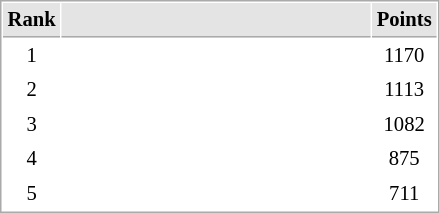<table cellspacing="1" cellpadding="3" style="border:1px solid #aaa; font-size:86%;">
<tr style="background:#e4e4e4;">
<th style="border-bottom:1px solid #aaa; width:10px;">Rank</th>
<th style="border-bottom:1px solid #aaa; width:200px;"></th>
<th style="border-bottom:1px solid #aaa; width:20px;">Points</th>
</tr>
<tr>
<td align=center>1</td>
<td></td>
<td align=center>1170</td>
</tr>
<tr>
<td align=center>2</td>
<td></td>
<td align=center>1113</td>
</tr>
<tr>
<td align=center>3</td>
<td></td>
<td align=center>1082</td>
</tr>
<tr>
<td align=center>4</td>
<td></td>
<td align=center>875</td>
</tr>
<tr>
<td align=center>5</td>
<td></td>
<td align=center>711</td>
</tr>
</table>
